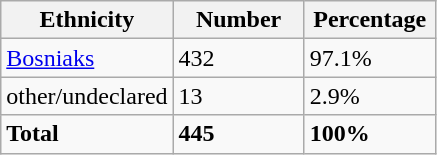<table class="wikitable">
<tr>
<th width="100px">Ethnicity</th>
<th width="80px">Number</th>
<th width="80px">Percentage</th>
</tr>
<tr>
<td><a href='#'>Bosniaks</a></td>
<td>432</td>
<td>97.1%</td>
</tr>
<tr>
<td>other/undeclared</td>
<td>13</td>
<td>2.9%</td>
</tr>
<tr>
<td><strong>Total</strong></td>
<td><strong>445</strong></td>
<td><strong>100%</strong></td>
</tr>
</table>
